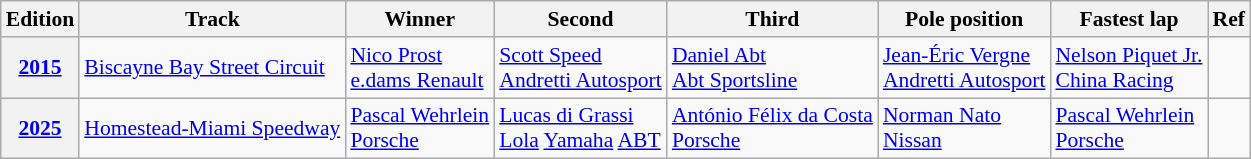<table Class = "wikitable" style = "font-size: 90%;">
<tr>
<th>Edition</th>
<th>Track</th>
<th>Winner</th>
<th>Second</th>
<th>Third</th>
<th>Pole position</th>
<th>Fastest lap</th>
<th>Ref</th>
</tr>
<tr>
<th><a href='#'>2015</a></th>
<td><a href='#'>Biscayne Bay Street Circuit</a></td>
<td> <a href='#'>Nico Prost</a><br><a href='#'>e.dams Renault</a></td>
<td> <a href='#'>Scott Speed</a><br><a href='#'>Andretti Autosport</a></td>
<td> <a href='#'>Daniel Abt</a><br><a href='#'>Abt Sportsline</a></td>
<td> <a href='#'>Jean-Éric Vergne</a><br><a href='#'>Andretti Autosport</a></td>
<td> <a href='#'>Nelson Piquet Jr.</a><br><a href='#'>China Racing</a></td>
<td align="center"></td>
</tr>
<tr>
<th><a href='#'>2025</a></th>
<td><a href='#'>Homestead-Miami Speedway</a></td>
<td> <a href='#'>Pascal Wehrlein</a><br><a href='#'>Porsche</a></td>
<td> <a href='#'>Lucas di Grassi</a><br><a href='#'>Lola</a> <a href='#'>Yamaha</a> <a href='#'>ABT</a></td>
<td> <a href='#'>António Félix da Costa</a><br><a href='#'>Porsche</a></td>
<td> <a href='#'>Norman Nato</a><br><a href='#'>Nissan</a></td>
<td> <a href='#'>Pascal Wehrlein</a><br><a href='#'>Porsche</a></td>
<td align="center"></td>
</tr>
</table>
